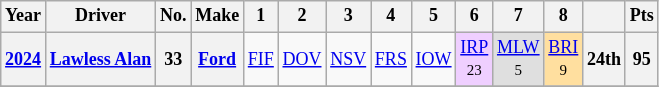<table class="wikitable" style="text-align:center; font-size:75%">
<tr>
<th>Year</th>
<th>Driver</th>
<th>No.</th>
<th>Make</th>
<th>1</th>
<th>2</th>
<th>3</th>
<th>4</th>
<th>5</th>
<th>6</th>
<th>7</th>
<th>8</th>
<th></th>
<th>Pts</th>
</tr>
<tr>
<th><a href='#'>2024</a></th>
<th><a href='#'>Lawless Alan</a></th>
<th>33</th>
<th><a href='#'>Ford</a></th>
<td><a href='#'>FIF</a></td>
<td><a href='#'>DOV</a></td>
<td><a href='#'>NSV</a></td>
<td><a href='#'>FRS</a></td>
<td><a href='#'>IOW</a></td>
<td style="background:#EFCFFF;"><a href='#'>IRP</a><br><small>23</small></td>
<td style="background:#DFDFDF;"><a href='#'>MLW</a><br><small>5</small></td>
<td style="background:#FFDF9F;"><a href='#'>BRI</a><br><small>9</small></td>
<th>24th</th>
<th>95</th>
</tr>
<tr>
</tr>
</table>
